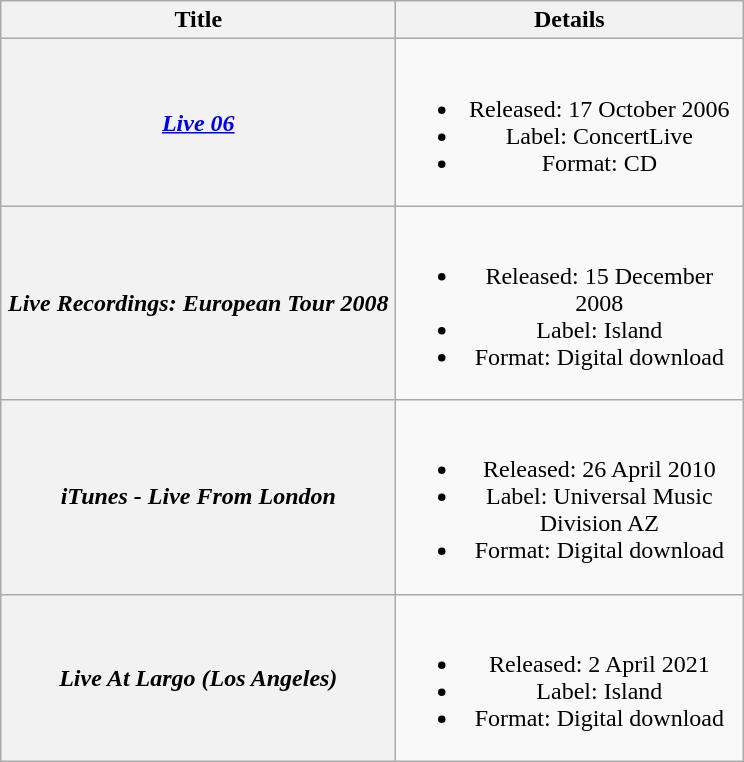<table class="wikitable plainrowheaders" style="text-align:center;">
<tr>
<th scope="col" style="width:16em;">Title</th>
<th scope="col" style="width:14em;">Details</th>
</tr>
<tr>
<th scope="row"><em><a href='#'>Live 06</a></em></th>
<td><br><ul><li>Released: 17 October 2006</li><li>Label: ConcertLive</li><li>Format: CD</li></ul></td>
</tr>
<tr>
<th scope="row"><em>Live Recordings: European Tour 2008</em></th>
<td><br><ul><li>Released: 15 December 2008</li><li>Label: Island</li><li>Format: Digital download</li></ul></td>
</tr>
<tr>
<th scope="row"><em>iTunes - Live From London</em></th>
<td><br><ul><li>Released: 26 April 2010</li><li>Label: Universal Music Division AZ</li><li>Format: Digital download</li></ul></td>
</tr>
<tr>
<th scope="row"><em>Live At Largo (Los Angeles)</em></th>
<td><br><ul><li>Released: 2 April 2021</li><li>Label: Island</li><li>Format: Digital download</li></ul></td>
</tr>
</table>
